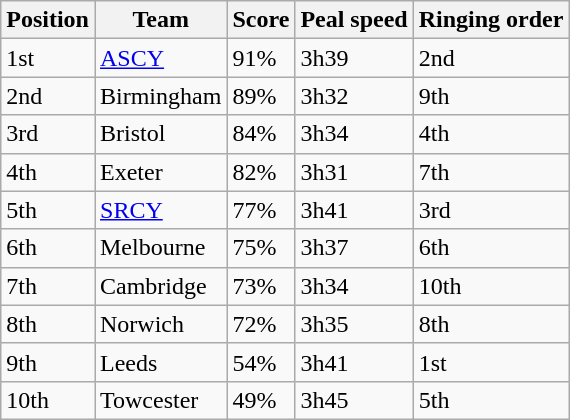<table class="wikitable">
<tr>
<th>Position</th>
<th>Team</th>
<th>Score</th>
<th>Peal speed</th>
<th>Ringing order</th>
</tr>
<tr>
<td>1st</td>
<td><a href='#'>ASCY</a></td>
<td>91%</td>
<td>3h39</td>
<td>2nd</td>
</tr>
<tr>
<td>2nd</td>
<td>Birmingham</td>
<td>89%</td>
<td>3h32</td>
<td>9th</td>
</tr>
<tr>
<td>3rd</td>
<td>Bristol</td>
<td>84%</td>
<td>3h34</td>
<td>4th</td>
</tr>
<tr>
<td>4th</td>
<td>Exeter</td>
<td>82%</td>
<td>3h31</td>
<td>7th</td>
</tr>
<tr>
<td>5th</td>
<td><a href='#'>SRCY</a></td>
<td>77%</td>
<td>3h41</td>
<td>3rd</td>
</tr>
<tr>
<td>6th</td>
<td>Melbourne</td>
<td>75%</td>
<td>3h37</td>
<td>6th</td>
</tr>
<tr>
<td>7th</td>
<td>Cambridge</td>
<td>73%</td>
<td>3h34</td>
<td>10th</td>
</tr>
<tr>
<td>8th</td>
<td>Norwich</td>
<td>72%</td>
<td>3h35</td>
<td>8th</td>
</tr>
<tr>
<td>9th</td>
<td>Leeds</td>
<td>54%</td>
<td>3h41</td>
<td>1st</td>
</tr>
<tr>
<td>10th</td>
<td>Towcester</td>
<td>49%</td>
<td>3h45</td>
<td>5th</td>
</tr>
</table>
